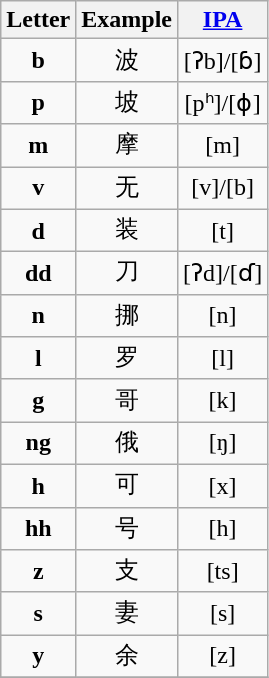<table class="wikitable" style="text-align:center;">
<tr>
<th>Letter</th>
<th>Example</th>
<th><a href='#'>IPA</a></th>
</tr>
<tr>
<td><strong>b</strong></td>
<td>波</td>
<td>[ʔb]/[ɓ]</td>
</tr>
<tr>
<td><strong>p</strong></td>
<td>坡</td>
<td>[pʰ]/[ɸ]</td>
</tr>
<tr>
<td><strong>m</strong></td>
<td>摩</td>
<td>[m]</td>
</tr>
<tr>
<td><strong>v</strong></td>
<td>无</td>
<td>[v]/[b]</td>
</tr>
<tr>
<td><strong>d</strong></td>
<td>装</td>
<td>[t]</td>
</tr>
<tr>
<td><strong>dd</strong></td>
<td>刀</td>
<td>[ʔd]/[ɗ]</td>
</tr>
<tr>
<td><strong>n</strong></td>
<td>挪</td>
<td>[n]</td>
</tr>
<tr>
<td><strong>l</strong></td>
<td>罗</td>
<td>[l]</td>
</tr>
<tr>
<td><strong>g</strong></td>
<td>哥</td>
<td>[k]</td>
</tr>
<tr>
<td><strong>ng</strong></td>
<td>俄</td>
<td>[ŋ]</td>
</tr>
<tr>
<td><strong>h</strong></td>
<td>可</td>
<td>[x]</td>
</tr>
<tr>
<td><strong>hh</strong></td>
<td>号</td>
<td>[h]</td>
</tr>
<tr>
<td><strong>z</strong></td>
<td>支</td>
<td>[ts]</td>
</tr>
<tr>
<td><strong>s</strong></td>
<td>妻</td>
<td>[s]</td>
</tr>
<tr>
<td><strong>y</strong></td>
<td>余</td>
<td>[z]</td>
</tr>
<tr>
</tr>
</table>
